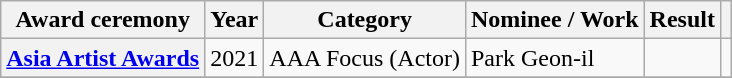<table class="wikitable plainrowheaders sortable">
<tr>
<th scope="col">Award ceremony</th>
<th scope="col">Year</th>
<th scope="col">Category</th>
<th scope="col">Nominee / Work</th>
<th scope="col">Result</th>
<th scope="col" class="unsortable"></th>
</tr>
<tr>
<th scope="row"  rowspan="1"><a href='#'>Asia Artist Awards</a></th>
<td style="text-align:center" rowspan="1">2021</td>
<td>AAA Focus (Actor)</td>
<td>Park Geon-il</td>
<td></td>
<td style="text-align:center"></td>
</tr>
<tr>
</tr>
</table>
